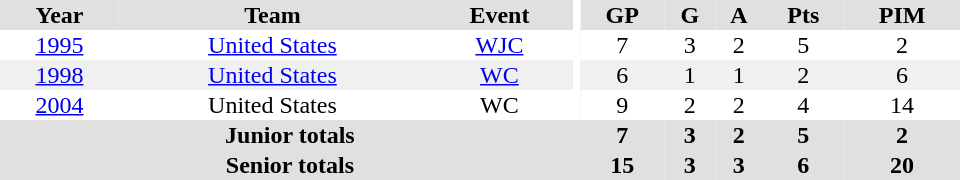<table border="0" cellpadding="1" cellspacing="0" ID="Table3" style="text-align:center; width:40em">
<tr bgcolor="#e0e0e0">
<th>Year</th>
<th>Team</th>
<th>Event</th>
<th rowspan="102" bgcolor="#ffffff"></th>
<th>GP</th>
<th>G</th>
<th>A</th>
<th>Pts</th>
<th>PIM</th>
</tr>
<tr>
<td><a href='#'>1995</a></td>
<td><a href='#'>United States</a></td>
<td><a href='#'>WJC</a></td>
<td>7</td>
<td>3</td>
<td>2</td>
<td>5</td>
<td>2</td>
</tr>
<tr bgcolor="#f0f0f0">
<td><a href='#'>1998</a></td>
<td><a href='#'>United States</a></td>
<td><a href='#'>WC</a></td>
<td>6</td>
<td>1</td>
<td>1</td>
<td>2</td>
<td>6</td>
</tr>
<tr>
<td><a href='#'>2004</a></td>
<td>United States</td>
<td>WC</td>
<td>9</td>
<td>2</td>
<td>2</td>
<td>4</td>
<td>14</td>
</tr>
<tr bgcolor="#e0e0e0">
<th colspan="4">Junior totals</th>
<th>7</th>
<th>3</th>
<th>2</th>
<th>5</th>
<th>2</th>
</tr>
<tr bgcolor="#e0e0e0">
<th colspan="4">Senior totals</th>
<th>15</th>
<th>3</th>
<th>3</th>
<th>6</th>
<th>20</th>
</tr>
</table>
